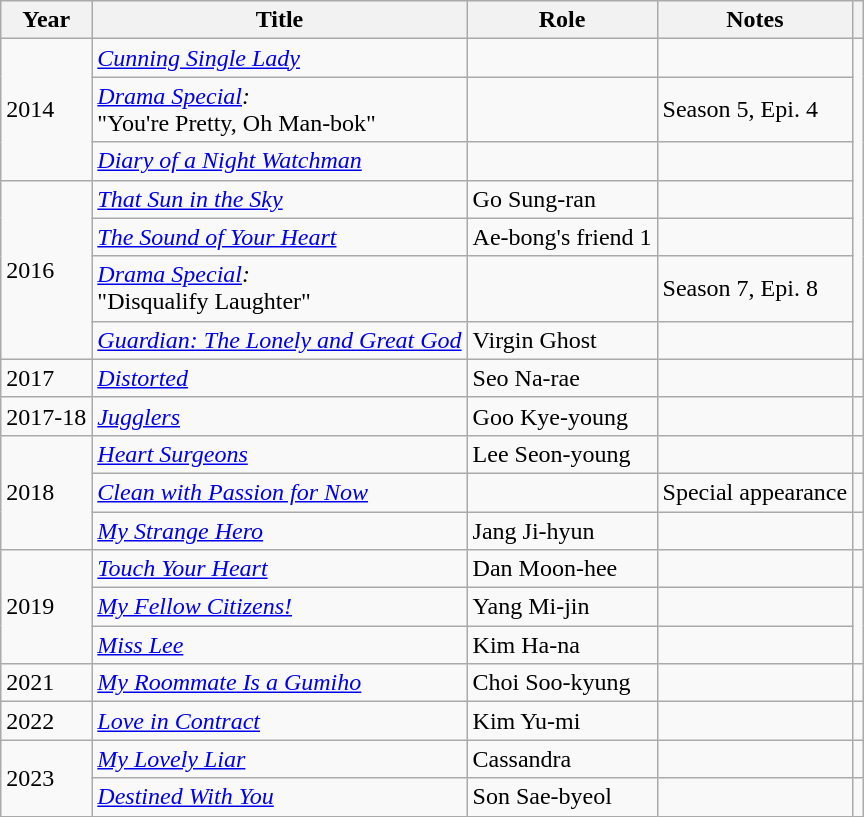<table class="wikitable sortable">
<tr>
<th>Year</th>
<th>Title</th>
<th>Role</th>
<th class="unsortable">Notes</th>
<th class="unsortable"></th>
</tr>
<tr>
<td rowspan="3">2014</td>
<td><em><a href='#'>Cunning Single Lady</a></em></td>
<td></td>
<td></td>
<td rowspan=7></td>
</tr>
<tr>
<td><em><a href='#'>Drama Special</a>:</em><br>"You're Pretty, Oh Man-bok"</td>
<td></td>
<td>Season 5, Epi. 4</td>
</tr>
<tr>
<td><em><a href='#'>Diary of a Night Watchman</a></em></td>
<td></td>
<td></td>
</tr>
<tr>
<td rowspan="4">2016</td>
<td><em><a href='#'>That Sun in the Sky</a></em></td>
<td>Go Sung-ran</td>
<td></td>
</tr>
<tr>
<td><em><a href='#'>The Sound of Your Heart</a></em></td>
<td>Ae-bong's friend 1</td>
<td></td>
</tr>
<tr>
<td><em><a href='#'>Drama Special</a>:</em><br>"Disqualify Laughter"</td>
<td></td>
<td>Season 7, Epi. 8</td>
</tr>
<tr>
<td><em><a href='#'>Guardian: The Lonely and Great God</a></em></td>
<td>Virgin Ghost</td>
<td></td>
</tr>
<tr>
<td>2017</td>
<td><em><a href='#'>Distorted</a></em></td>
<td>Seo Na-rae</td>
<td></td>
<td></td>
</tr>
<tr>
<td>2017-18</td>
<td><em><a href='#'>Jugglers</a></em></td>
<td>Goo Kye-young</td>
<td></td>
<td></td>
</tr>
<tr>
<td rowspan="3">2018</td>
<td><em><a href='#'>Heart Surgeons</a></em></td>
<td>Lee Seon-young</td>
<td></td>
<td></td>
</tr>
<tr>
<td><em><a href='#'>Clean with Passion for Now</a></em></td>
<td></td>
<td>Special appearance</td>
<td></td>
</tr>
<tr>
<td><em><a href='#'>My Strange Hero</a></em></td>
<td>Jang Ji-hyun</td>
<td></td>
<td></td>
</tr>
<tr>
<td rowspan="3">2019</td>
<td><em><a href='#'>Touch Your Heart</a></em></td>
<td>Dan Moon-hee</td>
<td></td>
<td></td>
</tr>
<tr>
<td><em><a href='#'>My Fellow Citizens!</a></em></td>
<td>Yang Mi-jin</td>
<td></td>
<td rowspan=2></td>
</tr>
<tr>
<td><em><a href='#'>Miss Lee</a></em></td>
<td>Kim Ha-na</td>
<td></td>
</tr>
<tr>
<td>2021</td>
<td><em><a href='#'>My Roommate Is a Gumiho</a></em></td>
<td>Choi Soo-kyung</td>
<td></td>
<td></td>
</tr>
<tr>
<td>2022</td>
<td><em><a href='#'>Love in Contract</a></em></td>
<td>Kim Yu-mi</td>
<td></td>
<td></td>
</tr>
<tr>
<td rowspan="2">2023</td>
<td><em><a href='#'>My Lovely Liar</a></em></td>
<td>Cassandra</td>
<td></td>
<td></td>
</tr>
<tr>
<td><em><a href='#'>Destined With You</a></em></td>
<td>Son Sae-byeol</td>
<td></td>
<td></td>
</tr>
</table>
